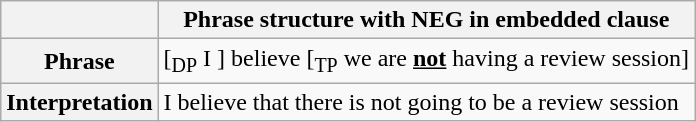<table class="wikitable">
<tr>
<th></th>
<th>Phrase structure with NEG in embedded clause</th>
</tr>
<tr>
<th>Phrase</th>
<td>[<sub>DP</sub> I ] believe [<sub>TP</sub> we are <strong><u>not</u></strong> having a review session]</td>
</tr>
<tr>
<th>Interpretation</th>
<td>I believe that there is not going to be a review session</td>
</tr>
</table>
